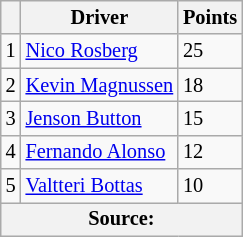<table class="wikitable" style="font-size: 85%;">
<tr>
<th></th>
<th>Driver</th>
<th>Points</th>
</tr>
<tr>
<td align="center">1</td>
<td> <a href='#'>Nico Rosberg</a></td>
<td>25</td>
</tr>
<tr>
<td align="center">2</td>
<td> <a href='#'>Kevin Magnussen</a></td>
<td>18</td>
</tr>
<tr>
<td align="center">3</td>
<td> <a href='#'>Jenson Button</a></td>
<td>15</td>
</tr>
<tr>
<td align="center">4</td>
<td> <a href='#'>Fernando Alonso</a></td>
<td>12</td>
</tr>
<tr>
<td align="center">5</td>
<td> <a href='#'>Valtteri Bottas</a></td>
<td>10</td>
</tr>
<tr>
<th colspan=3>Source:</th>
</tr>
</table>
